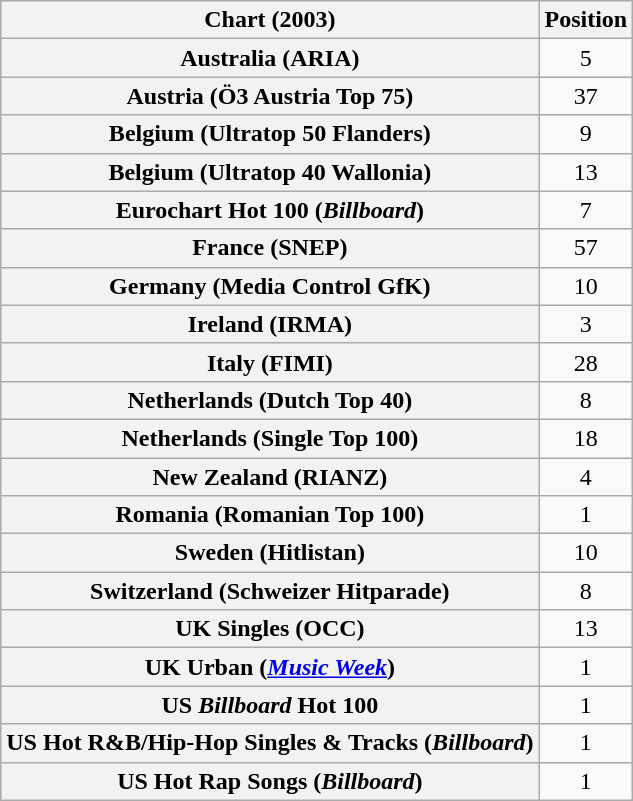<table class="wikitable sortable plainrowheaders" style="text-align:center">
<tr>
<th scope="col">Chart (2003)</th>
<th scope="col">Position</th>
</tr>
<tr>
<th scope="row">Australia (ARIA)</th>
<td>5</td>
</tr>
<tr>
<th scope="row">Austria (Ö3 Austria Top 75)</th>
<td>37</td>
</tr>
<tr>
<th scope="row">Belgium (Ultratop 50 Flanders)</th>
<td>9</td>
</tr>
<tr>
<th scope="row">Belgium (Ultratop 40 Wallonia)</th>
<td>13</td>
</tr>
<tr>
<th scope="row">Eurochart Hot 100 (<em>Billboard</em>)</th>
<td>7</td>
</tr>
<tr>
<th scope="row">France (SNEP)</th>
<td>57</td>
</tr>
<tr>
<th scope="row">Germany (Media Control GfK)</th>
<td>10</td>
</tr>
<tr>
<th scope="row">Ireland (IRMA)</th>
<td>3</td>
</tr>
<tr>
<th scope="row">Italy (FIMI)</th>
<td>28</td>
</tr>
<tr>
<th scope="row">Netherlands (Dutch Top 40)</th>
<td>8</td>
</tr>
<tr>
<th scope="row">Netherlands (Single Top 100)</th>
<td>18</td>
</tr>
<tr>
<th scope="row">New Zealand (RIANZ)</th>
<td>4</td>
</tr>
<tr>
<th scope="row">Romania (Romanian Top 100)</th>
<td>1</td>
</tr>
<tr>
<th scope="row">Sweden (Hitlistan)</th>
<td>10</td>
</tr>
<tr>
<th scope="row">Switzerland (Schweizer Hitparade)</th>
<td>8</td>
</tr>
<tr>
<th scope="row">UK Singles (OCC)</th>
<td>13</td>
</tr>
<tr>
<th scope="row">UK Urban (<em><a href='#'>Music Week</a></em>)</th>
<td>1</td>
</tr>
<tr>
<th scope="row">US <em>Billboard</em> Hot 100</th>
<td>1</td>
</tr>
<tr>
<th scope="row">US Hot R&B/Hip-Hop Singles & Tracks (<em>Billboard</em>)</th>
<td>1</td>
</tr>
<tr>
<th scope="row">US Hot Rap Songs (<em>Billboard</em>)</th>
<td>1</td>
</tr>
</table>
